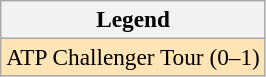<table class=wikitable style=font-size:97%>
<tr>
<th>Legend</th>
</tr>
<tr bgcolor=moccasin>
<td>ATP Challenger Tour (0–1)</td>
</tr>
</table>
